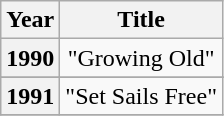<table class="wikitable plainrowheaders" style="text-align:center;">
<tr>
<th scope="col">Year</th>
<th scope="col">Title</th>
</tr>
<tr>
<th scope="row">1990</th>
<td>"Growing Old"</td>
</tr>
<tr>
</tr>
<tr>
<th scope="row">1991</th>
<td>"Set Sails Free"</td>
</tr>
<tr>
</tr>
</table>
